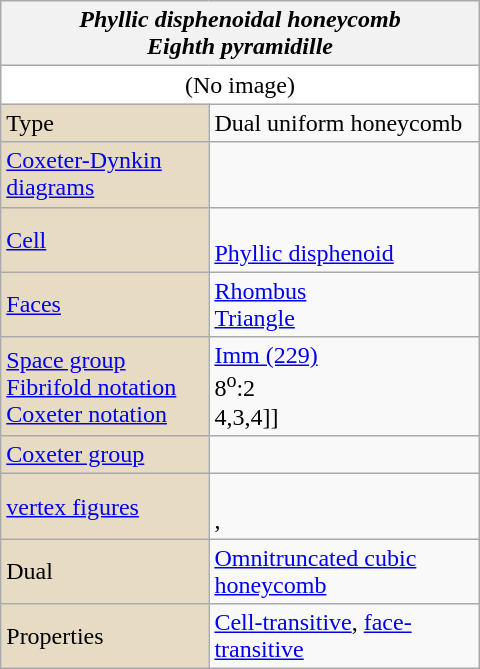<table class="wikitable" align="right" style="margin-left:10px" width="320">
<tr>
<th bgcolor=#e7dcc3 colspan=2><em>Phyllic disphenoidal honeycomb</em><br><em>Eighth pyramidille</em></th>
</tr>
<tr>
<td bgcolor=#ffffff align=center colspan=2>(No image)</td>
</tr>
<tr>
<td bgcolor=#e7dcc3>Type</td>
<td>Dual uniform honeycomb</td>
</tr>
<tr>
<td bgcolor=#e7dcc3><a href='#'>Coxeter-Dynkin diagrams</a></td>
<td></td>
</tr>
<tr>
<td bgcolor=#e7dcc3><a href='#'>Cell</a></td>
<td><br><a href='#'>Phyllic disphenoid</a></td>
</tr>
<tr>
<td bgcolor=#e7dcc3><a href='#'>Faces</a></td>
<td><a href='#'>Rhombus</a><br><a href='#'>Triangle</a></td>
</tr>
<tr>
<td bgcolor=#e7dcc3><a href='#'>Space group</a><br><a href='#'>Fibrifold notation</a><br><a href='#'>Coxeter notation</a></td>
<td><a href='#'>Imm (229)</a><br>8<sup>o</sup>:2<br>4,3,4]]</td>
</tr>
<tr>
<td bgcolor=#e7dcc3><a href='#'>Coxeter group</a></td>
<td></td>
</tr>
<tr>
<td bgcolor=#e7dcc3><a href='#'>vertex figures</a></td>
<td><br>, </td>
</tr>
<tr>
<td bgcolor=#e7dcc3>Dual</td>
<td><a href='#'>Omnitruncated cubic honeycomb</a></td>
</tr>
<tr>
<td bgcolor=#e7dcc3>Properties</td>
<td><a href='#'>Cell-transitive</a>, <a href='#'>face-transitive</a></td>
</tr>
</table>
